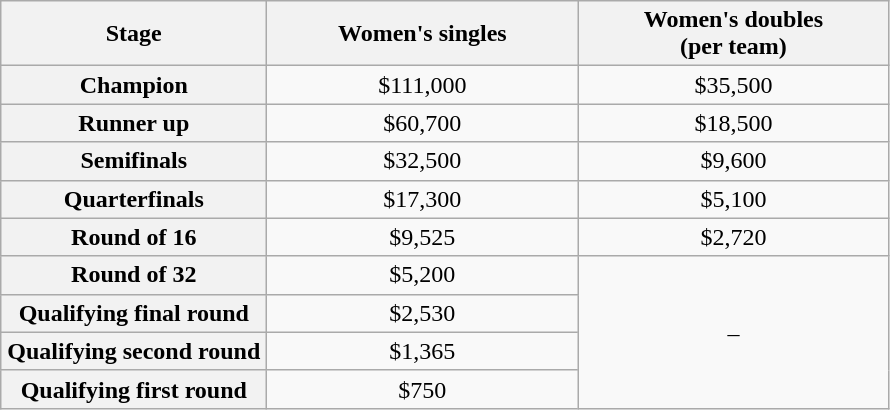<table class=wikitable>
<tr>
<th width=170>Stage</th>
<th width=200>Women's singles</th>
<th style="width:200px;">Women's doubles <br> (per team)</th>
</tr>
<tr style=text-align:center>
<th>Champion</th>
<td>$111,000</td>
<td>$35,500</td>
</tr>
<tr style=text-align:center>
<th>Runner up</th>
<td>$60,700</td>
<td>$18,500</td>
</tr>
<tr style="text-align:center;">
<th>Semifinals</th>
<td>$32,500</td>
<td>$9,600</td>
</tr>
<tr style="text-align:center;">
<th>Quarterfinals</th>
<td>$17,300</td>
<td>$5,100</td>
</tr>
<tr style="text-align:center;">
<th>Round of 16</th>
<td>$9,525</td>
<td>$2,720</td>
</tr>
<tr style="text-align:center;">
<th>Round of 32</th>
<td>$5,200</td>
<td rowspan=4>–</td>
</tr>
<tr style="text-align:center;">
<th>Qualifying final round</th>
<td>$2,530</td>
</tr>
<tr style="text-align:center;">
<th>Qualifying second round</th>
<td>$1,365</td>
</tr>
<tr style="text-align:center;">
<th>Qualifying first round</th>
<td>$750</td>
</tr>
</table>
